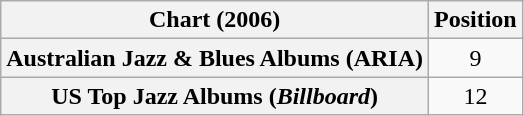<table class="wikitable plainrowheaders" style="text-align:center">
<tr>
<th scope="col">Chart (2006)</th>
<th scope="col">Position</th>
</tr>
<tr>
<th scope="row">Australian Jazz & Blues Albums (ARIA)</th>
<td>9</td>
</tr>
<tr>
<th scope="row">US Top Jazz Albums (<em>Billboard</em>)</th>
<td>12</td>
</tr>
</table>
